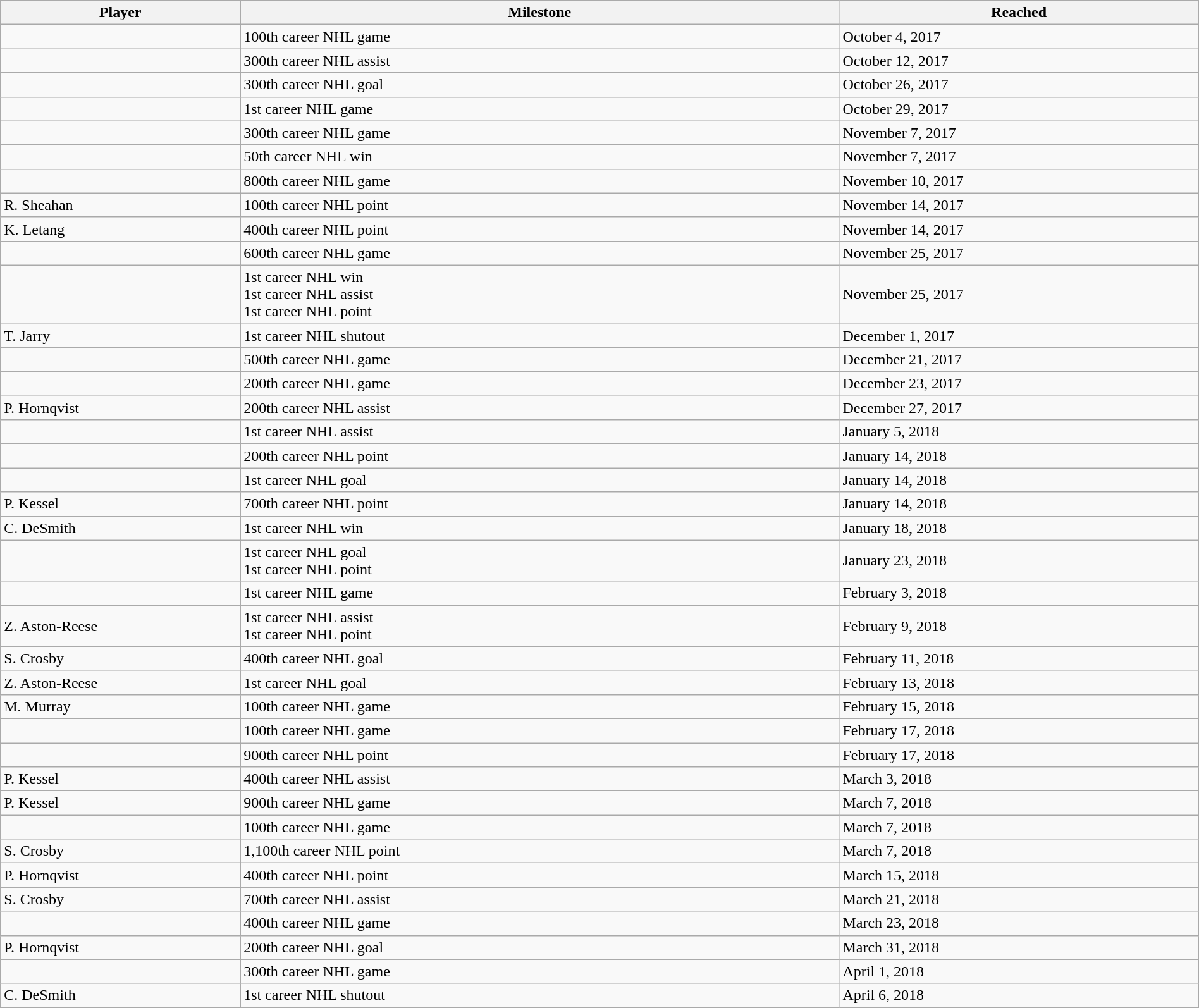<table class="wikitable sortable" style="width:100%;">
<tr align=center>
<th style="width:20%;">Player</th>
<th style="width:50%;">Milestone</th>
<th style="width:30%;" data-sort-type="date">Reached</th>
</tr>
<tr>
<td></td>
<td>100th career NHL game</td>
<td>October 4, 2017</td>
</tr>
<tr>
<td></td>
<td>300th career NHL assist</td>
<td>October 12, 2017</td>
</tr>
<tr>
<td></td>
<td>300th career NHL goal</td>
<td>October 26, 2017</td>
</tr>
<tr>
<td></td>
<td>1st career NHL game</td>
<td>October 29, 2017</td>
</tr>
<tr>
<td></td>
<td>300th career NHL game</td>
<td>November 7, 2017</td>
</tr>
<tr>
<td></td>
<td>50th career NHL win</td>
<td>November 7, 2017</td>
</tr>
<tr>
<td></td>
<td>800th career NHL game</td>
<td>November 10, 2017</td>
</tr>
<tr>
<td>R. Sheahan</td>
<td>100th career NHL point</td>
<td>November 14, 2017</td>
</tr>
<tr>
<td>K. Letang</td>
<td>400th career NHL point</td>
<td>November 14, 2017</td>
</tr>
<tr>
<td></td>
<td>600th career NHL game</td>
<td>November 25, 2017</td>
</tr>
<tr>
<td></td>
<td>1st career NHL win<br>1st career NHL assist<br>1st career NHL point</td>
<td>November 25, 2017</td>
</tr>
<tr>
<td>T. Jarry</td>
<td>1st career NHL shutout</td>
<td>December 1, 2017</td>
</tr>
<tr>
<td></td>
<td>500th career NHL game</td>
<td>December 21, 2017</td>
</tr>
<tr>
<td></td>
<td>200th career NHL game</td>
<td>December 23, 2017</td>
</tr>
<tr>
<td>P. Hornqvist</td>
<td>200th career NHL assist</td>
<td>December 27, 2017</td>
</tr>
<tr>
<td></td>
<td>1st career NHL assist</td>
<td>January 5, 2018</td>
</tr>
<tr>
<td></td>
<td>200th career NHL point</td>
<td>January 14, 2018</td>
</tr>
<tr>
<td></td>
<td>1st career NHL goal</td>
<td>January 14, 2018</td>
</tr>
<tr>
<td>P. Kessel</td>
<td>700th career NHL point</td>
<td>January 14, 2018</td>
</tr>
<tr>
<td>C. DeSmith</td>
<td>1st career NHL win</td>
<td>January 18, 2018</td>
</tr>
<tr>
<td></td>
<td>1st career NHL goal<br>1st career NHL point</td>
<td>January 23, 2018</td>
</tr>
<tr>
<td></td>
<td>1st career NHL game</td>
<td>February 3, 2018</td>
</tr>
<tr>
<td>Z. Aston-Reese</td>
<td>1st career NHL assist<br>1st career NHL point</td>
<td>February 9, 2018</td>
</tr>
<tr>
<td>S. Crosby</td>
<td>400th career NHL goal</td>
<td>February 11, 2018</td>
</tr>
<tr>
<td>Z. Aston-Reese</td>
<td>1st career NHL goal</td>
<td>February 13, 2018</td>
</tr>
<tr>
<td>M. Murray</td>
<td>100th career NHL game</td>
<td>February 15, 2018</td>
</tr>
<tr>
<td></td>
<td>100th career NHL game</td>
<td>February 17, 2018</td>
</tr>
<tr>
<td></td>
<td>900th career NHL point</td>
<td>February 17, 2018</td>
</tr>
<tr>
<td>P. Kessel</td>
<td>400th career NHL assist</td>
<td>March 3, 2018</td>
</tr>
<tr>
<td>P. Kessel</td>
<td>900th career NHL game</td>
<td>March 7, 2018</td>
</tr>
<tr>
<td></td>
<td>100th career NHL game</td>
<td>March 7, 2018</td>
</tr>
<tr>
<td>S. Crosby</td>
<td>1,100th career NHL point</td>
<td>March 7, 2018</td>
</tr>
<tr>
<td>P. Hornqvist</td>
<td>400th career NHL point</td>
<td>March 15, 2018</td>
</tr>
<tr>
<td>S. Crosby</td>
<td>700th career NHL assist</td>
<td>March 21, 2018</td>
</tr>
<tr>
<td></td>
<td>400th career NHL game</td>
<td>March 23, 2018</td>
</tr>
<tr>
<td>P. Hornqvist</td>
<td>200th career NHL goal</td>
<td>March 31, 2018</td>
</tr>
<tr>
<td></td>
<td>300th career NHL game</td>
<td>April 1, 2018</td>
</tr>
<tr>
<td>C. DeSmith</td>
<td>1st career NHL shutout</td>
<td>April 6, 2018</td>
</tr>
</table>
